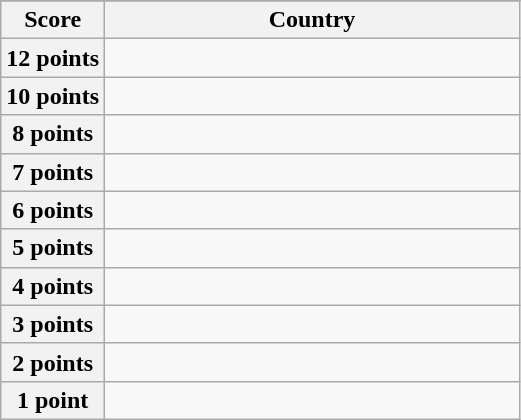<table class="wikitable">
<tr>
</tr>
<tr>
<th scope="col" width="20%">Score</th>
<th scope="col">Country</th>
</tr>
<tr>
<th scope="row">12 points</th>
<td></td>
</tr>
<tr>
<th scope="row">10 points</th>
<td></td>
</tr>
<tr>
<th scope="row">8 points</th>
<td></td>
</tr>
<tr>
<th scope="row">7 points</th>
<td></td>
</tr>
<tr>
<th scope="row">6 points</th>
<td></td>
</tr>
<tr>
<th scope="row">5 points</th>
<td></td>
</tr>
<tr>
<th scope="row">4 points</th>
<td></td>
</tr>
<tr>
<th scope="row">3 points</th>
<td></td>
</tr>
<tr>
<th scope="row">2 points</th>
<td></td>
</tr>
<tr>
<th scope="row">1 point</th>
<td></td>
</tr>
</table>
